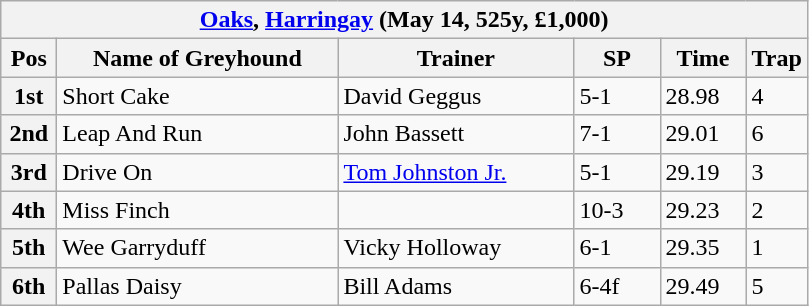<table class="wikitable">
<tr>
<th colspan="6"><a href='#'>Oaks</a>, <a href='#'>Harringay</a> (May 14, 525y, £1,000)</th>
</tr>
<tr>
<th width=30>Pos</th>
<th width=180>Name of Greyhound</th>
<th width=150>Trainer</th>
<th width=50>SP</th>
<th width=50>Time</th>
<th width=30>Trap</th>
</tr>
<tr>
<th>1st</th>
<td>Short Cake</td>
<td>David Geggus</td>
<td>5-1</td>
<td>28.98</td>
<td>4</td>
</tr>
<tr>
<th>2nd</th>
<td>Leap And Run</td>
<td>John Bassett</td>
<td>7-1</td>
<td>29.01</td>
<td>6</td>
</tr>
<tr>
<th>3rd</th>
<td>Drive On</td>
<td><a href='#'>Tom Johnston Jr.</a></td>
<td>5-1</td>
<td>29.19</td>
<td>3</td>
</tr>
<tr>
<th>4th</th>
<td>Miss Finch</td>
<td></td>
<td>10-3</td>
<td>29.23</td>
<td>2</td>
</tr>
<tr>
<th>5th</th>
<td>Wee Garryduff</td>
<td>Vicky Holloway</td>
<td>6-1</td>
<td>29.35</td>
<td>1</td>
</tr>
<tr>
<th>6th</th>
<td>Pallas Daisy</td>
<td>Bill Adams</td>
<td>6-4f</td>
<td>29.49</td>
<td>5</td>
</tr>
</table>
